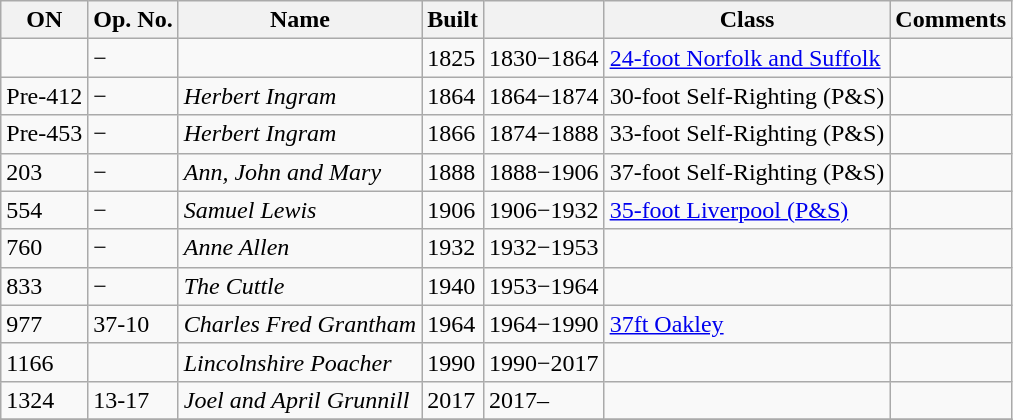<table class="wikitable">
<tr>
<th>ON</th>
<th>Op. No.</th>
<th>Name</th>
<th>Built</th>
<th></th>
<th>Class</th>
<th>Comments</th>
</tr>
<tr>
<td></td>
<td>−</td>
<td></td>
<td>1825</td>
<td>1830−1864</td>
<td><a href='#'>24-foot Norfolk and Suffolk</a></td>
<td></td>
</tr>
<tr>
<td>Pre-412</td>
<td>−</td>
<td><em>Herbert Ingram</em></td>
<td>1864</td>
<td>1864−1874</td>
<td>30-foot Self-Righting (P&S)</td>
<td></td>
</tr>
<tr>
<td>Pre-453</td>
<td>−</td>
<td><em>Herbert Ingram</em></td>
<td>1866</td>
<td>1874−1888</td>
<td>33-foot Self-Righting (P&S)</td>
<td></td>
</tr>
<tr>
<td>203</td>
<td>−</td>
<td><em>Ann, John and Mary</em></td>
<td>1888</td>
<td>1888−1906</td>
<td>37-foot Self-Righting (P&S)</td>
<td></td>
</tr>
<tr>
<td>554</td>
<td>−</td>
<td><em>Samuel Lewis</em></td>
<td>1906</td>
<td>1906−1932</td>
<td><a href='#'>35-foot Liverpool (P&S)</a></td>
<td></td>
</tr>
<tr>
<td>760</td>
<td>−</td>
<td><em>Anne Allen</em></td>
<td>1932</td>
<td>1932−1953</td>
<td></td>
<td></td>
</tr>
<tr>
<td>833</td>
<td>−</td>
<td><em>The Cuttle</em></td>
<td>1940</td>
<td>1953−1964</td>
<td></td>
<td></td>
</tr>
<tr>
<td>977</td>
<td>37-10</td>
<td><em>Charles Fred Grantham</em></td>
<td>1964</td>
<td>1964−1990</td>
<td><a href='#'>37ft Oakley</a></td>
<td></td>
</tr>
<tr>
<td>1166</td>
<td></td>
<td><em>Lincolnshire Poacher</em></td>
<td>1990</td>
<td>1990−2017</td>
<td></td>
<td></td>
</tr>
<tr>
<td>1324</td>
<td>13-17</td>
<td><em>Joel and April Grunnill</em></td>
<td>2017</td>
<td>2017–</td>
<td></td>
<td></td>
</tr>
<tr>
</tr>
</table>
